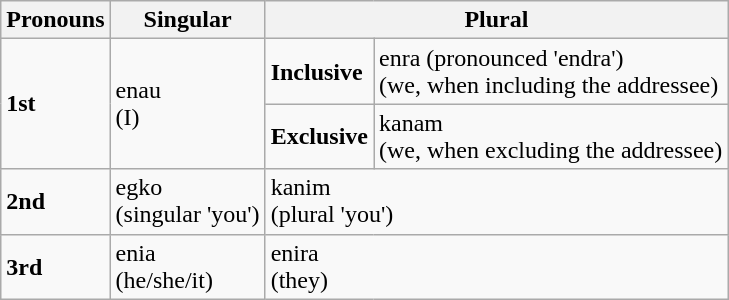<table class="wikitable">
<tr>
<th>Pronouns</th>
<th>Singular</th>
<th colspan="2">Plural</th>
</tr>
<tr>
<td rowspan="2"><strong>1st</strong></td>
<td rowspan="2">enau<br>(I)</td>
<td><strong>Inclusive</strong></td>
<td>enra (pronounced 'endra')<br>(we, when including the addressee)</td>
</tr>
<tr>
<td><strong>Exclusive</strong></td>
<td>kanam<br>(we, when excluding the addressee)</td>
</tr>
<tr>
<td><strong>2nd</strong></td>
<td>egko<br>(singular 'you')</td>
<td colspan="2">kanim<br>(plural 'you')</td>
</tr>
<tr>
<td><strong>3rd</strong></td>
<td>enia<br>(he/she/it)</td>
<td colspan="2">enira<br>(they)</td>
</tr>
</table>
